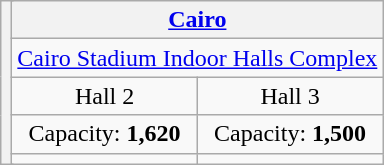<table class="wikitable" style="text-align:center">
<tr>
<th rowspan=5 colspan=2></th>
<th colspan=2><a href='#'>Cairo</a></th>
</tr>
<tr>
<td colspan=2><a href='#'>Cairo Stadium Indoor Halls Complex</a></td>
</tr>
<tr>
<td>Hall 2</td>
<td>Hall 3</td>
</tr>
<tr>
<td>Capacity: <strong>1,620</strong></td>
<td>Capacity: <strong>1,500</strong></td>
</tr>
<tr>
<td></td>
<td></td>
</tr>
</table>
